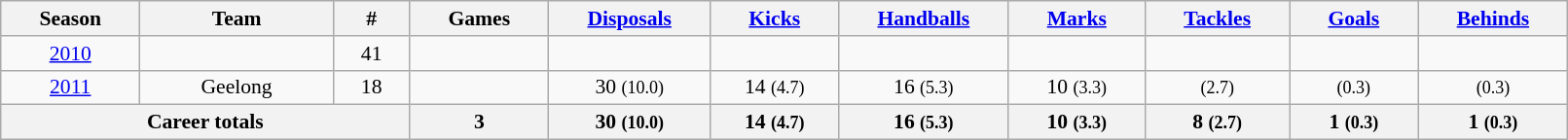<table class="wikitable sortable" style="font-size:90%; text-align:center;" width=85%>
<tr>
<th width=3%>Season</th>
<th width=5%>Team</th>
<th width=2%>#</th>
<th width=3%>Games</th>
<th width=3%><a href='#'>Disposals</a></th>
<th width=3%><a href='#'>Kicks</a></th>
<th width=3%><a href='#'>Handballs</a></th>
<th width=3%><a href='#'>Marks</a></th>
<th width=3%><a href='#'>Tackles</a></th>
<th width=3%><a href='#'>Goals</a></th>
<th width=3%><a href='#'>Behinds</a></th>
</tr>
<tr>
<td><a href='#'>2010</a></td>
<td></td>
<td>41</td>
<td></td>
<td></td>
<td></td>
<td></td>
<td></td>
<td></td>
<td></td>
<td></td>
</tr>
<tr>
<td><a href='#'>2011</a></td>
<td>Geelong</td>
<td>18</td>
<td></td>
<td>30 <small>(10.0)</small></td>
<td>14 <small>(4.7)</small></td>
<td>16 <small>(5.3)</small></td>
<td>10 <small>(3.3)</small></td>
<td> <small>(2.7)</small></td>
<td> <small>(0.3)</small></td>
<td> <small>(0.3)</small></td>
</tr>
<tr class="sortbottom">
<th colspan=3>Career totals</th>
<th>3</th>
<th>30 <small>(10.0)</small></th>
<th>14 <small>(4.7)</small></th>
<th>16 <small>(5.3)</small></th>
<th>10 <small>(3.3)</small></th>
<th>8 <small>(2.7)</small></th>
<th>1 <small>(0.3)</small></th>
<th>1 <small>(0.3)</small></th>
</tr>
</table>
